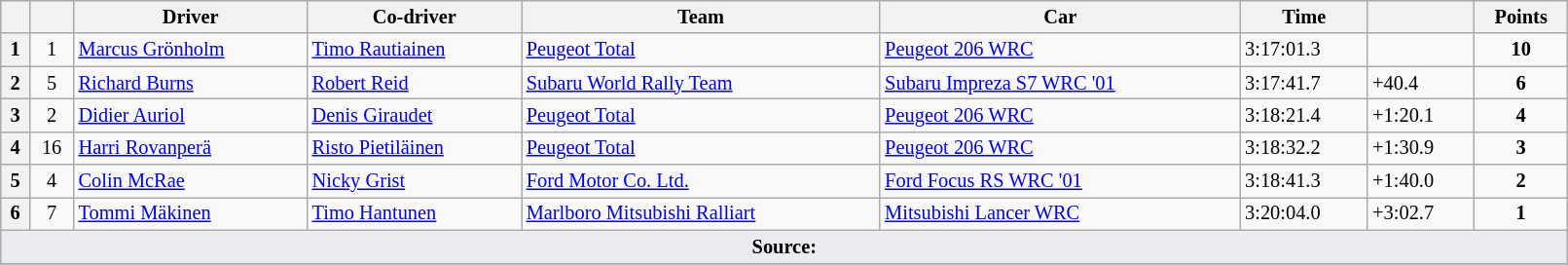<table class="wikitable" width=85% style="font-size: 85%;">
<tr>
<th></th>
<th></th>
<th>Driver</th>
<th>Co-driver</th>
<th>Team</th>
<th>Car</th>
<th>Time</th>
<th></th>
<th>Points</th>
</tr>
<tr>
<th>1</th>
<td align="center">1</td>
<td> <a href='#'>Marcus Grönholm</a></td>
<td> <a href='#'>Timo Rautiainen</a></td>
<td> <a href='#'>Peugeot Total</a></td>
<td><a href='#'>Peugeot 206 WRC</a></td>
<td>3:17:01.3</td>
<td></td>
<td align="center"><strong>10</strong></td>
</tr>
<tr>
<th>2</th>
<td align="center">5</td>
<td> <a href='#'>Richard Burns</a></td>
<td> <a href='#'>Robert Reid</a></td>
<td> <a href='#'>Subaru World Rally Team</a></td>
<td><a href='#'>Subaru Impreza S7 WRC '01</a></td>
<td>3:17:41.7</td>
<td>+40.4</td>
<td align="center"><strong>6</strong></td>
</tr>
<tr>
<th>3</th>
<td align="center">2</td>
<td> <a href='#'>Didier Auriol</a></td>
<td> <a href='#'>Denis Giraudet</a></td>
<td> <a href='#'>Peugeot Total</a></td>
<td><a href='#'>Peugeot 206 WRC</a></td>
<td>3:18:21.4</td>
<td>+1:20.1</td>
<td align="center"><strong>4</strong></td>
</tr>
<tr>
<th>4</th>
<td align="center">16</td>
<td> <a href='#'>Harri Rovanperä</a></td>
<td> <a href='#'>Risto Pietiläinen</a></td>
<td> <a href='#'>Peugeot Total</a></td>
<td><a href='#'>Peugeot 206 WRC</a></td>
<td>3:18:32.2</td>
<td>+1:30.9</td>
<td align="center"><strong>3</strong></td>
</tr>
<tr>
<th>5</th>
<td align="center">4</td>
<td> <a href='#'>Colin McRae</a></td>
<td> <a href='#'>Nicky Grist</a></td>
<td> <a href='#'>Ford Motor Co. Ltd.</a></td>
<td><a href='#'>Ford Focus RS WRC '01</a></td>
<td>3:18:41.3</td>
<td>+1:40.0</td>
<td align="center"><strong>2</strong></td>
</tr>
<tr>
<th>6</th>
<td align="center">7</td>
<td> <a href='#'>Tommi Mäkinen</a></td>
<td> <a href='#'>Timo Hantunen</a></td>
<td> <a href='#'>Marlboro Mitsubishi Ralliart</a></td>
<td><a href='#'>Mitsubishi Lancer WRC</a></td>
<td>3:20:04.0</td>
<td>+3:02.7</td>
<td align="center"><strong>1</strong></td>
</tr>
<tr>
<td style="background-color:#EAECF0; text-align:center" colspan="9"><strong>Source:</strong></td>
</tr>
<tr>
</tr>
</table>
